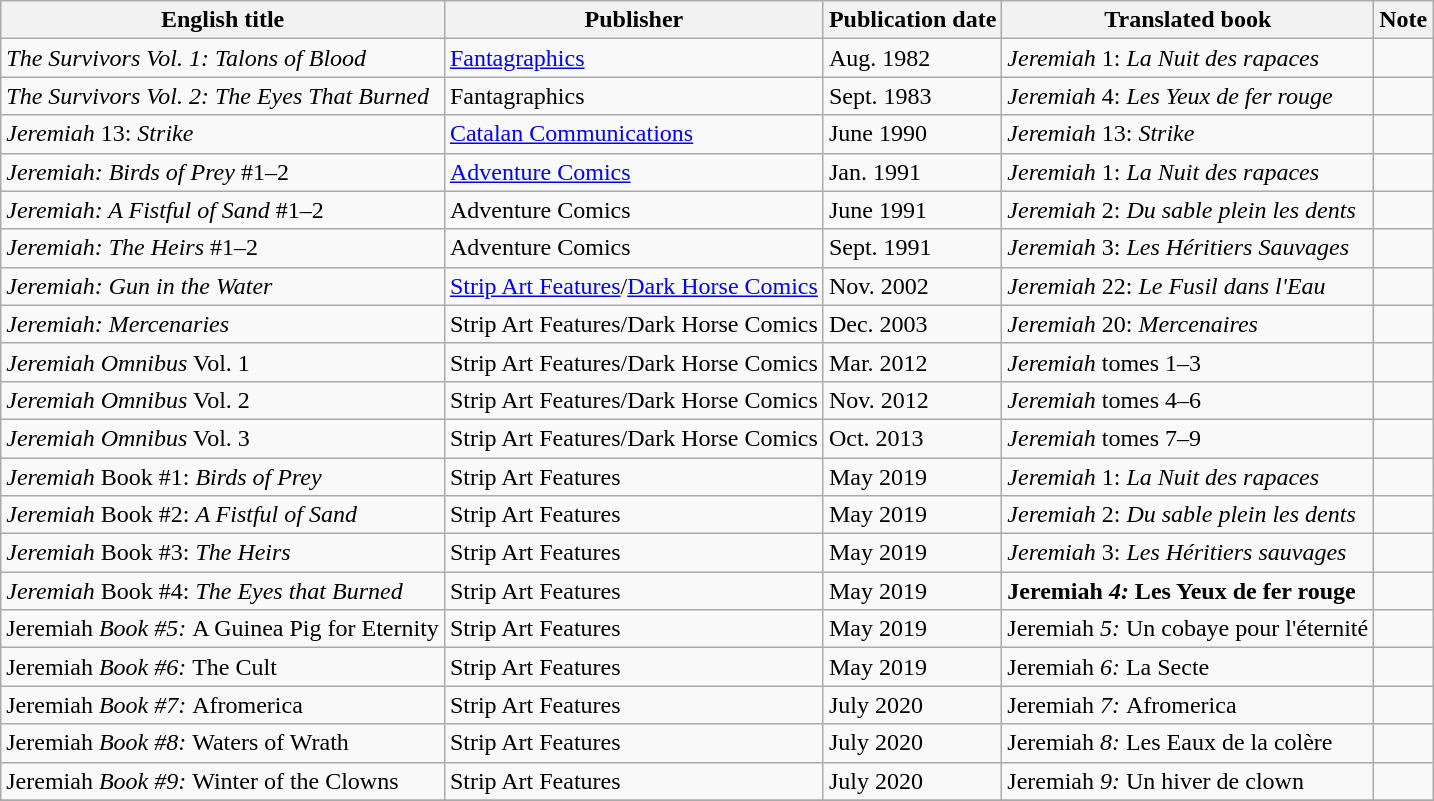<table class="wikitable sortable plainrowheaders">
<tr>
<th scope="col">English title</th>
<th scope="col">Publisher</th>
<th scope="col">Publication date</th>
<th scope="col">Translated book</th>
<th scope="col">Note</th>
</tr>
<tr>
<td><em>The Survivors Vol. 1: Talons of Blood</em></td>
<td><a href='#'>Fantagraphics</a></td>
<td>Aug. 1982</td>
<td><em>Jeremiah</em> 1: <em>La Nuit des rapaces</em></td>
<td></td>
</tr>
<tr>
<td><em>The Survivors Vol. 2: The Eyes That Burned</em></td>
<td>Fantagraphics</td>
<td>Sept. 1983</td>
<td><em>Jeremiah</em> 4: <em>Les Yeux de fer rouge</em></td>
<td></td>
</tr>
<tr>
<td><em>Jeremiah</em> 13: <em>Strike</em></td>
<td><a href='#'>Catalan Communications</a></td>
<td>June 1990</td>
<td><em>Jeremiah</em> 13: <em>Strike</em></td>
<td></td>
</tr>
<tr>
<td><em>Jeremiah: Birds of Prey</em> #1–2</td>
<td><a href='#'>Adventure Comics</a></td>
<td>Jan. 1991</td>
<td><em>Jeremiah</em> 1: <em>La Nuit des rapaces</em></td>
<td></td>
</tr>
<tr>
<td><em>Jeremiah: A Fistful of Sand</em> #1–2</td>
<td>Adventure Comics</td>
<td>June 1991</td>
<td><em>Jeremiah</em> 2: <em>Du sable plein les dents</em></td>
<td></td>
</tr>
<tr>
<td><em>Jeremiah: The Heirs</em> #1–2</td>
<td>Adventure Comics</td>
<td>Sept. 1991</td>
<td><em>Jeremiah</em> 3: <em>Les Héritiers Sauvages</em></td>
<td></td>
</tr>
<tr>
<td><em>Jeremiah: Gun in the Water</em></td>
<td><a href='#'>Strip Art Features</a>/<a href='#'>Dark Horse Comics</a></td>
<td>Nov. 2002</td>
<td><em>Jeremiah</em> 22: <em>Le Fusil dans l'Eau</em></td>
<td></td>
</tr>
<tr>
<td><em>Jeremiah: Mercenaries</em></td>
<td>Strip Art Features/Dark Horse Comics</td>
<td>Dec. 2003</td>
<td><em>Jeremiah</em> 20: <em>Mercenaires</em></td>
<td></td>
</tr>
<tr>
<td><em>Jeremiah Omnibus</em> Vol. 1</td>
<td>Strip Art Features/Dark Horse Comics</td>
<td>Mar. 2012</td>
<td><em>Jeremiah</em> tomes 1–3</td>
<td></td>
</tr>
<tr>
<td><em>Jeremiah Omnibus</em> Vol. 2</td>
<td>Strip Art Features/Dark Horse Comics</td>
<td>Nov. 2012</td>
<td><em>Jeremiah</em> tomes 4–6</td>
<td></td>
</tr>
<tr>
<td><em>Jeremiah Omnibus</em> Vol. 3</td>
<td>Strip Art Features/Dark Horse Comics</td>
<td>Oct. 2013</td>
<td><em>Jeremiah</em> tomes 7–9</td>
<td></td>
</tr>
<tr>
<td><em>Jeremiah</em> Book #1: <em>Birds of Prey</em></td>
<td>Strip Art Features</td>
<td>May 2019</td>
<td><em>Jeremiah</em> 1: <em>La Nuit des rapaces</em></td>
<td></td>
</tr>
<tr>
<td><em>Jeremiah</em> Book #2: <em>A Fistful of Sand</em></td>
<td>Strip Art Features</td>
<td>May 2019</td>
<td><em>Jeremiah</em> 2: <em>Du sable plein les dents</em></td>
<td></td>
</tr>
<tr>
<td><em>Jeremiah</em> Book #3: <em>The Heirs</em></td>
<td>Strip Art Features</td>
<td>May 2019</td>
<td><em>Jeremiah</em> 3: <em>Les Héritiers sauvages</em></td>
<td></td>
</tr>
<tr>
<td><em>Jeremiah</em> Book #4: <em>The Eyes that Burned</em></td>
<td>Strip Art Features</td>
<td>May 2019</td>
<td><strong>Jeremiah<em> 4: </em>Les Yeux de fer rouge<em></td>
<td></td>
</tr>
<tr>
<td></em>Jeremiah<em> Book #5: </em>A Guinea Pig for Eternity<em></td>
<td>Strip Art Features</td>
<td>May 2019</td>
<td></em>Jeremiah<em> 5: </em>Un cobaye pour l'éternité<em></td>
<td></td>
</tr>
<tr>
<td></em>Jeremiah<em> Book #6: </em>The Cult<em></td>
<td>Strip Art Features</td>
<td>May 2019</td>
<td></em>Jeremiah<em> 6: </em>	La Secte<em></td>
<td></td>
</tr>
<tr>
<td></em>Jeremiah<em> Book #7: </em>Afromerica<em></td>
<td>Strip Art Features</td>
<td>July 2020</td>
<td></em>Jeremiah<em> 7: </em>Afromerica<em></td>
<td></td>
</tr>
<tr>
<td></em>Jeremiah<em> Book #8: </em>Waters of Wrath<em></td>
<td>Strip Art Features</td>
<td>July 2020</td>
<td></em>Jeremiah<em> 8: </em>Les Eaux de la colère<em></td>
<td></td>
</tr>
<tr>
<td></em>Jeremiah<em> Book #9: </em>Winter of the Clowns<em></td>
<td>Strip Art Features</td>
<td>July 2020</td>
<td></em>Jeremiah<em> 9: </em>Un hiver de clown<em></td>
<td></td>
</tr>
<tr>
</tr>
</table>
